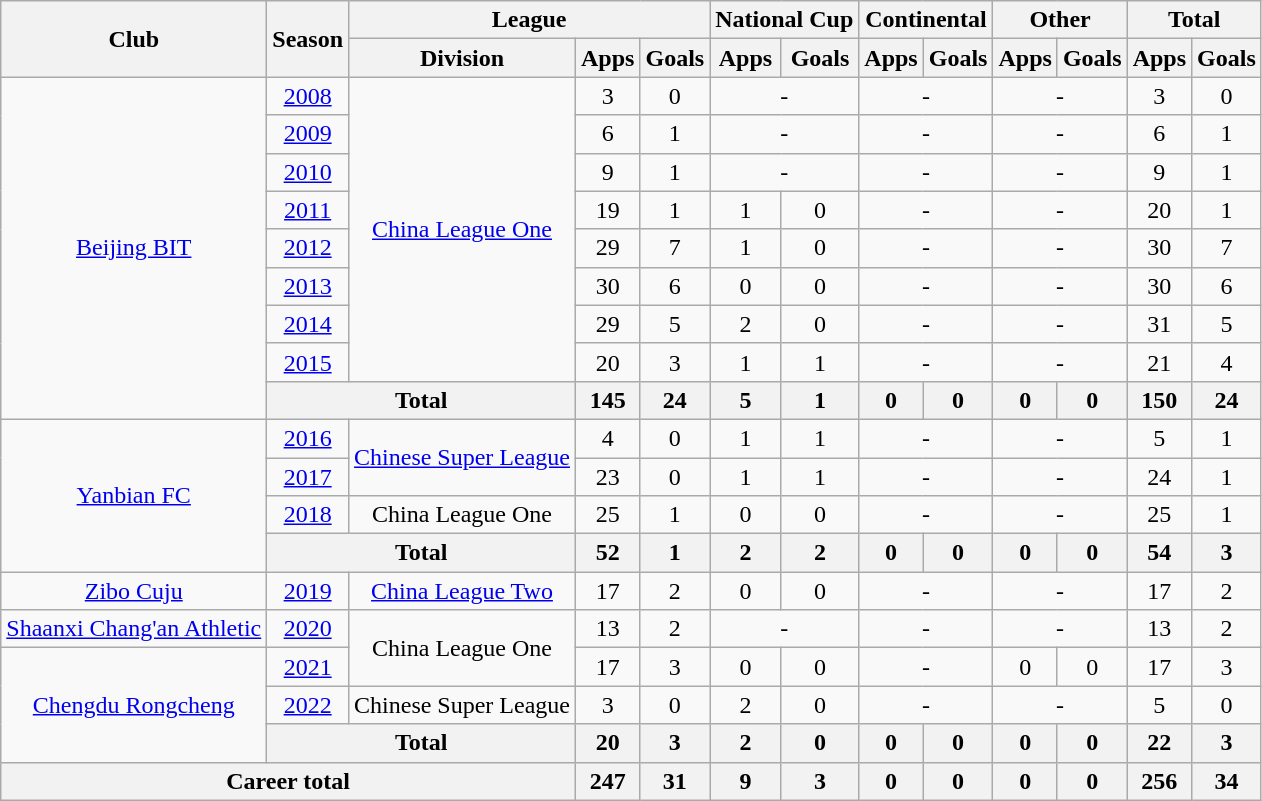<table class="wikitable" style="text-align: center">
<tr>
<th rowspan="2">Club</th>
<th rowspan="2">Season</th>
<th colspan="3">League</th>
<th colspan="2">National Cup</th>
<th colspan="2">Continental</th>
<th colspan="2">Other</th>
<th colspan="2">Total</th>
</tr>
<tr>
<th>Division</th>
<th>Apps</th>
<th>Goals</th>
<th>Apps</th>
<th>Goals</th>
<th>Apps</th>
<th>Goals</th>
<th>Apps</th>
<th>Goals</th>
<th>Apps</th>
<th>Goals</th>
</tr>
<tr>
<td rowspan=9><a href='#'>Beijing BIT</a></td>
<td><a href='#'>2008</a></td>
<td rowspan="8"><a href='#'>China League One</a></td>
<td>3</td>
<td>0</td>
<td colspan="2">-</td>
<td colspan="2">-</td>
<td colspan="2">-</td>
<td>3</td>
<td>0</td>
</tr>
<tr>
<td><a href='#'>2009</a></td>
<td>6</td>
<td>1</td>
<td colspan="2">-</td>
<td colspan="2">-</td>
<td colspan="2">-</td>
<td>6</td>
<td>1</td>
</tr>
<tr>
<td><a href='#'>2010</a></td>
<td>9</td>
<td>1</td>
<td colspan="2">-</td>
<td colspan="2">-</td>
<td colspan="2">-</td>
<td>9</td>
<td>1</td>
</tr>
<tr>
<td><a href='#'>2011</a></td>
<td>19</td>
<td>1</td>
<td>1</td>
<td>0</td>
<td colspan="2">-</td>
<td colspan="2">-</td>
<td>20</td>
<td>1</td>
</tr>
<tr>
<td><a href='#'>2012</a></td>
<td>29</td>
<td>7</td>
<td>1</td>
<td>0</td>
<td colspan="2">-</td>
<td colspan="2">-</td>
<td>30</td>
<td>7</td>
</tr>
<tr>
<td><a href='#'>2013</a></td>
<td>30</td>
<td>6</td>
<td>0</td>
<td>0</td>
<td colspan="2">-</td>
<td colspan="2">-</td>
<td>30</td>
<td>6</td>
</tr>
<tr>
<td><a href='#'>2014</a></td>
<td>29</td>
<td>5</td>
<td>2</td>
<td>0</td>
<td colspan="2">-</td>
<td colspan="2">-</td>
<td>31</td>
<td>5</td>
</tr>
<tr>
<td><a href='#'>2015</a></td>
<td>20</td>
<td>3</td>
<td>1</td>
<td>1</td>
<td colspan="2">-</td>
<td colspan="2">-</td>
<td>21</td>
<td>4</td>
</tr>
<tr>
<th colspan="2"><strong>Total</strong></th>
<th>145</th>
<th>24</th>
<th>5</th>
<th>1</th>
<th>0</th>
<th>0</th>
<th>0</th>
<th>0</th>
<th>150</th>
<th>24</th>
</tr>
<tr>
<td rowspan=4><a href='#'>Yanbian FC</a></td>
<td><a href='#'>2016</a></td>
<td rowspan="2"><a href='#'>Chinese Super League</a></td>
<td>4</td>
<td>0</td>
<td>1</td>
<td>1</td>
<td colspan="2">-</td>
<td colspan="2">-</td>
<td>5</td>
<td>1</td>
</tr>
<tr>
<td><a href='#'>2017</a></td>
<td>23</td>
<td>0</td>
<td>1</td>
<td>1</td>
<td colspan="2">-</td>
<td colspan="2">-</td>
<td>24</td>
<td>1</td>
</tr>
<tr>
<td><a href='#'>2018</a></td>
<td>China League One</td>
<td>25</td>
<td>1</td>
<td>0</td>
<td>0</td>
<td colspan="2">-</td>
<td colspan="2">-</td>
<td>25</td>
<td>1</td>
</tr>
<tr>
<th colspan="2"><strong>Total</strong></th>
<th>52</th>
<th>1</th>
<th>2</th>
<th>2</th>
<th>0</th>
<th>0</th>
<th>0</th>
<th>0</th>
<th>54</th>
<th>3</th>
</tr>
<tr>
<td><a href='#'>Zibo Cuju</a></td>
<td><a href='#'>2019</a></td>
<td rowspan="1"><a href='#'>China League Two</a></td>
<td>17</td>
<td>2</td>
<td>0</td>
<td>0</td>
<td colspan="2">-</td>
<td colspan="2">-</td>
<td>17</td>
<td>2</td>
</tr>
<tr>
<td><a href='#'>Shaanxi Chang'an Athletic</a></td>
<td><a href='#'>2020</a></td>
<td rowspan="2">China League One</td>
<td>13</td>
<td>2</td>
<td colspan="2">-</td>
<td colspan="2">-</td>
<td colspan="2">-</td>
<td>13</td>
<td>2</td>
</tr>
<tr>
<td rowspan=3><a href='#'>Chengdu Rongcheng</a></td>
<td><a href='#'>2021</a></td>
<td>17</td>
<td>3</td>
<td>0</td>
<td>0</td>
<td colspan="2">-</td>
<td>0</td>
<td>0</td>
<td>17</td>
<td>3</td>
</tr>
<tr>
<td><a href='#'>2022</a></td>
<td>Chinese Super League</td>
<td>3</td>
<td>0</td>
<td>2</td>
<td>0</td>
<td colspan="2">-</td>
<td colspan="2">-</td>
<td>5</td>
<td>0</td>
</tr>
<tr>
<th colspan="2"><strong>Total</strong></th>
<th>20</th>
<th>3</th>
<th>2</th>
<th>0</th>
<th>0</th>
<th>0</th>
<th>0</th>
<th>0</th>
<th>22</th>
<th>3</th>
</tr>
<tr>
<th colspan=3>Career total</th>
<th>247</th>
<th>31</th>
<th>9</th>
<th>3</th>
<th>0</th>
<th>0</th>
<th>0</th>
<th>0</th>
<th>256</th>
<th>34</th>
</tr>
</table>
